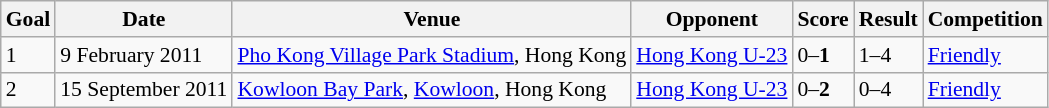<table class="wikitable" style="font-size:90%">
<tr>
<th>Goal</th>
<th>Date</th>
<th>Venue</th>
<th>Opponent</th>
<th>Score</th>
<th>Result</th>
<th>Competition</th>
</tr>
<tr>
<td>1</td>
<td>9 February 2011</td>
<td><a href='#'>Pho Kong Village Park Stadium</a>, Hong Kong</td>
<td> <a href='#'>Hong Kong U-23</a></td>
<td>0–<strong>1</strong></td>
<td>1–4</td>
<td><a href='#'>Friendly</a></td>
</tr>
<tr>
<td>2</td>
<td>15 September 2011</td>
<td><a href='#'>Kowloon Bay Park</a>, <a href='#'>Kowloon</a>, Hong Kong</td>
<td> <a href='#'>Hong Kong U-23</a></td>
<td>0–<strong>2</strong></td>
<td>0–4</td>
<td><a href='#'>Friendly</a></td>
</tr>
</table>
